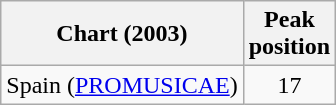<table class="wikitable sortable" border="1">
<tr>
<th>Chart (2003)</th>
<th>Peak<br>position</th>
</tr>
<tr>
<td>Spain (<a href='#'>PROMUSICAE</a>)</td>
<td style="text-align:center;">17</td>
</tr>
</table>
